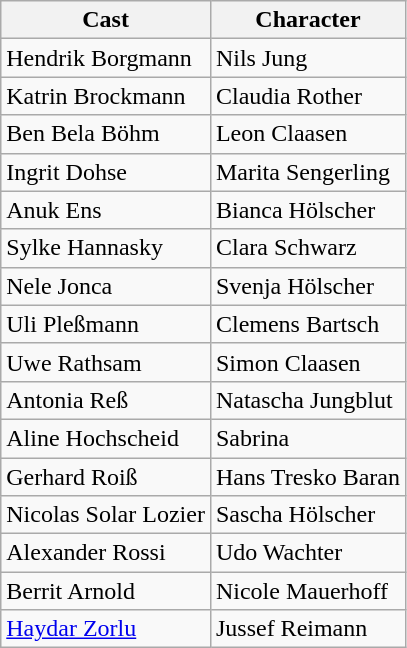<table class="wikitable">
<tr>
<th>Cast</th>
<th>Character</th>
</tr>
<tr>
<td>Hendrik Borgmann</td>
<td>Nils Jung</td>
</tr>
<tr>
<td>Katrin Brockmann</td>
<td>Claudia Rother</td>
</tr>
<tr>
<td>Ben Bela Böhm</td>
<td>Leon Claasen</td>
</tr>
<tr>
<td>Ingrit Dohse</td>
<td>Marita Sengerling</td>
</tr>
<tr>
<td>Anuk Ens</td>
<td>Bianca Hölscher</td>
</tr>
<tr>
<td>Sylke Hannasky</td>
<td>Clara Schwarz</td>
</tr>
<tr>
<td>Nele Jonca</td>
<td>Svenja Hölscher</td>
</tr>
<tr>
<td>Uli Pleßmann</td>
<td>Clemens Bartsch</td>
</tr>
<tr>
<td>Uwe Rathsam</td>
<td>Simon Claasen</td>
</tr>
<tr>
<td>Antonia Reß</td>
<td>Natascha Jungblut</td>
</tr>
<tr>
<td>Aline Hochscheid</td>
<td>Sabrina</td>
</tr>
<tr>
<td>Gerhard Roiß</td>
<td>Hans Tresko Baran</td>
</tr>
<tr>
<td>Nicolas Solar Lozier</td>
<td>Sascha Hölscher</td>
</tr>
<tr>
<td>Alexander Rossi</td>
<td>Udo Wachter</td>
</tr>
<tr>
<td>Berrit Arnold</td>
<td>Nicole Mauerhoff</td>
</tr>
<tr>
<td><a href='#'>Haydar Zorlu</a></td>
<td>Jussef Reimann</td>
</tr>
</table>
